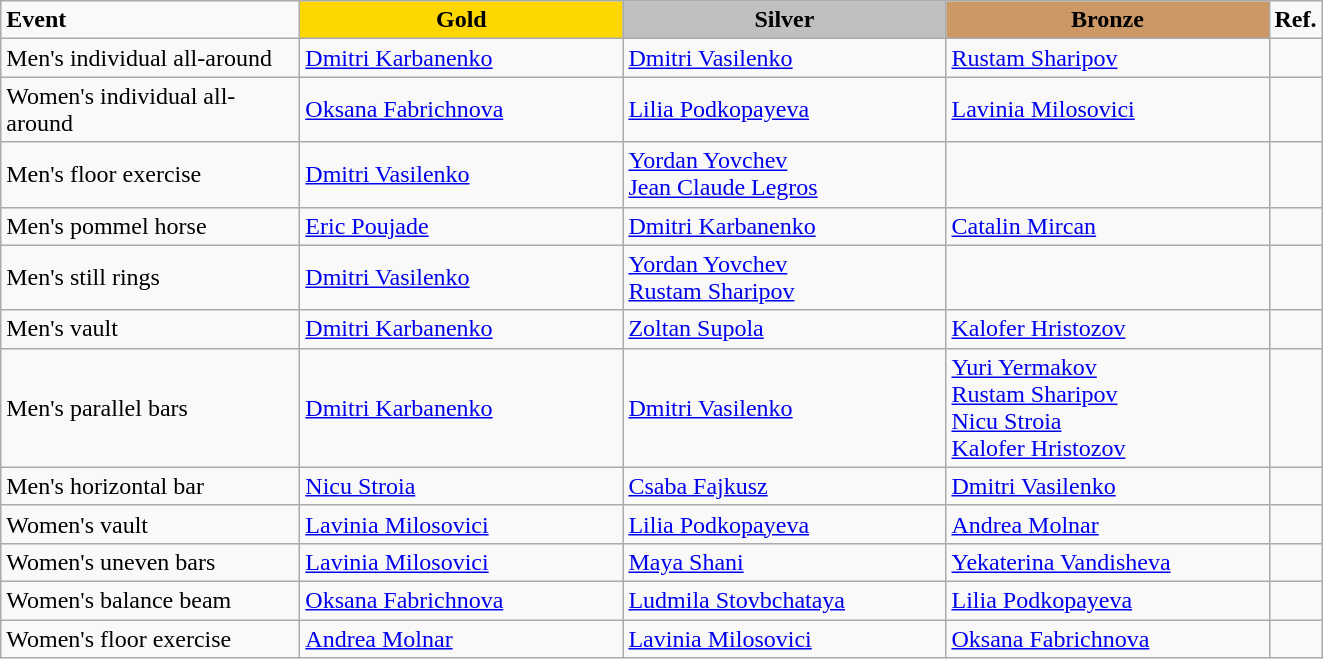<table class="wikitable">
<tr>
<td style="width:12em;"><strong>Event</strong></td>
<td style="text-align:center; background:gold; width:13em;"><strong>Gold</strong></td>
<td style="text-align:center; background:silver; width:13em;"><strong>Silver</strong></td>
<td style="text-align:center; background:#c96; width:13em;"><strong>Bronze</strong></td>
<td style="width:1em;"><strong>Ref.</strong></td>
</tr>
<tr>
<td>Men's individual all-around</td>
<td> <a href='#'>Dmitri Karbanenko</a></td>
<td> <a href='#'>Dmitri Vasilenko</a></td>
<td> <a href='#'>Rustam Sharipov</a></td>
<td></td>
</tr>
<tr>
<td> Women's individual all-around </td>
<td> <a href='#'>Oksana Fabrichnova</a></td>
<td> <a href='#'>Lilia Podkopayeva</a></td>
<td> <a href='#'>Lavinia Milosovici</a></td>
<td></td>
</tr>
<tr>
<td>Men's floor exercise</td>
<td> <a href='#'>Dmitri Vasilenko</a></td>
<td> <a href='#'>Yordan Yovchev</a><br> <a href='#'>Jean Claude Legros</a></td>
<td></td>
<td></td>
</tr>
<tr>
<td>Men's pommel horse</td>
<td> <a href='#'>Eric Poujade</a></td>
<td> <a href='#'>Dmitri Karbanenko</a></td>
<td> <a href='#'>Catalin Mircan</a></td>
<td></td>
</tr>
<tr>
<td>Men's still rings</td>
<td> <a href='#'>Dmitri Vasilenko</a></td>
<td> <a href='#'>Yordan Yovchev</a><br> <a href='#'>Rustam Sharipov</a></td>
<td></td>
<td></td>
</tr>
<tr>
<td>Men's vault</td>
<td> <a href='#'>Dmitri Karbanenko</a></td>
<td> <a href='#'>Zoltan Supola</a></td>
<td> <a href='#'>Kalofer Hristozov</a></td>
<td></td>
</tr>
<tr>
<td>Men's parallel bars</td>
<td> <a href='#'>Dmitri Karbanenko</a></td>
<td> <a href='#'>Dmitri Vasilenko</a></td>
<td> <a href='#'>Yuri Yermakov</a><br> <a href='#'>Rustam Sharipov</a><br> <a href='#'>Nicu Stroia</a><br> <a href='#'>Kalofer Hristozov</a></td>
<td></td>
</tr>
<tr>
<td>Men's horizontal bar</td>
<td> <a href='#'>Nicu Stroia</a></td>
<td> <a href='#'>Csaba Fajkusz</a></td>
<td> <a href='#'>Dmitri Vasilenko</a></td>
<td></td>
</tr>
<tr>
<td>Women's vault</td>
<td> <a href='#'>Lavinia Milosovici</a></td>
<td> <a href='#'>Lilia Podkopayeva</a></td>
<td> <a href='#'>Andrea Molnar</a></td>
<td></td>
</tr>
<tr>
<td>Women's uneven bars</td>
<td> <a href='#'>Lavinia Milosovici</a></td>
<td> <a href='#'>Maya Shani</a></td>
<td> <a href='#'>Yekaterina Vandisheva</a></td>
<td></td>
</tr>
<tr>
<td> Women's balance beam </td>
<td> <a href='#'>Oksana Fabrichnova</a></td>
<td> <a href='#'>Ludmila Stovbchataya</a></td>
<td> <a href='#'>Lilia Podkopayeva</a></td>
<td></td>
</tr>
<tr>
<td>Women's floor exercise</td>
<td> <a href='#'>Andrea Molnar</a></td>
<td> <a href='#'>Lavinia Milosovici</a></td>
<td> <a href='#'>Oksana Fabrichnova</a></td>
<td></td>
</tr>
</table>
